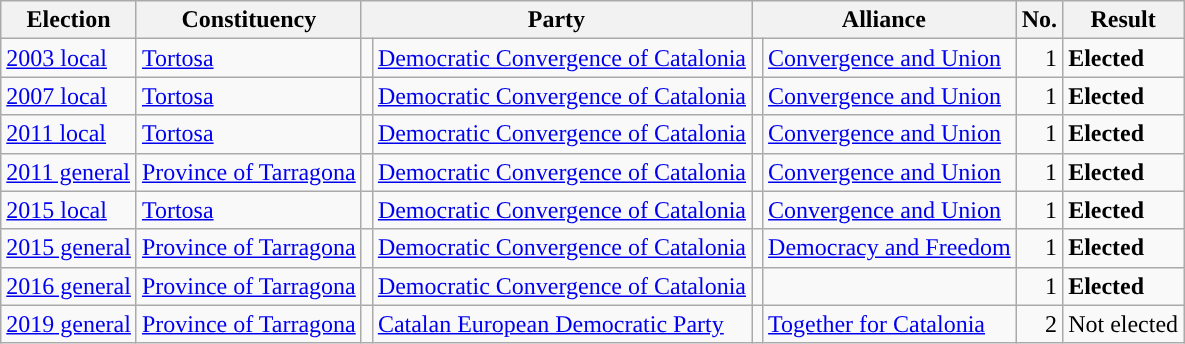<table class="wikitable" style="text-align:left;">
<tr>
<th scope=col>Election</th>
<th scope=col>Constituency</th>
<th scope=col colspan="2">Party</th>
<th scope=col colspan="2">Alliance</th>
<th scope=col>No.</th>
<th scope=col>Result</th>
</tr>
<tr>
<td><a href='#'>2003 local</a></td>
<td><a href='#'>Tortosa</a></td>
<td style="background:"></td>
<td><a href='#'>Democratic Convergence of Catalonia</a></td>
<td style="background:"></td>
<td><a href='#'>Convergence and Union</a></td>
<td align=right>1</td>
<td><strong>Elected</strong></td>
</tr>
<tr>
<td><a href='#'>2007 local</a></td>
<td><a href='#'>Tortosa</a></td>
<td style="background:"></td>
<td><a href='#'>Democratic Convergence of Catalonia</a></td>
<td style="background:"></td>
<td><a href='#'>Convergence and Union</a></td>
<td align=right>1</td>
<td><strong>Elected</strong></td>
</tr>
<tr>
<td><a href='#'>2011 local</a></td>
<td><a href='#'>Tortosa</a></td>
<td style="background:"></td>
<td><a href='#'>Democratic Convergence of Catalonia</a></td>
<td style="background:"></td>
<td><a href='#'>Convergence and Union</a></td>
<td align=right>1</td>
<td><strong>Elected</strong></td>
</tr>
<tr>
<td><a href='#'>2011 general</a></td>
<td><a href='#'>Province of Tarragona</a></td>
<td style="background:"></td>
<td><a href='#'>Democratic Convergence of Catalonia</a></td>
<td style="background:"></td>
<td><a href='#'>Convergence and Union</a></td>
<td align=right>1</td>
<td><strong>Elected</strong></td>
</tr>
<tr>
<td><a href='#'>2015 local</a></td>
<td><a href='#'>Tortosa</a></td>
<td style="background:"></td>
<td><a href='#'>Democratic Convergence of Catalonia</a></td>
<td style="background:"></td>
<td><a href='#'>Convergence and Union</a></td>
<td align=right>1</td>
<td><strong>Elected</strong></td>
</tr>
<tr>
<td><a href='#'>2015 general</a></td>
<td><a href='#'>Province of Tarragona</a></td>
<td style="background:"></td>
<td><a href='#'>Democratic Convergence of Catalonia</a></td>
<td style="background:"></td>
<td><a href='#'>Democracy and Freedom</a></td>
<td align=right>1</td>
<td><strong>Elected</strong></td>
</tr>
<tr>
<td><a href='#'>2016 general</a></td>
<td><a href='#'>Province of Tarragona</a></td>
<td style="background:"></td>
<td><a href='#'>Democratic Convergence of Catalonia</a></td>
<td></td>
<td></td>
<td align=right>1</td>
<td><strong>Elected</strong></td>
</tr>
<tr>
<td><a href='#'>2019 general</a></td>
<td><a href='#'>Province of Tarragona</a></td>
<td style="background:"></td>
<td><a href='#'>Catalan European Democratic Party</a></td>
<td style="background:"></td>
<td><a href='#'>Together for Catalonia</a></td>
<td align=right>2</td>
<td>Not elected</td>
</tr>
</table>
